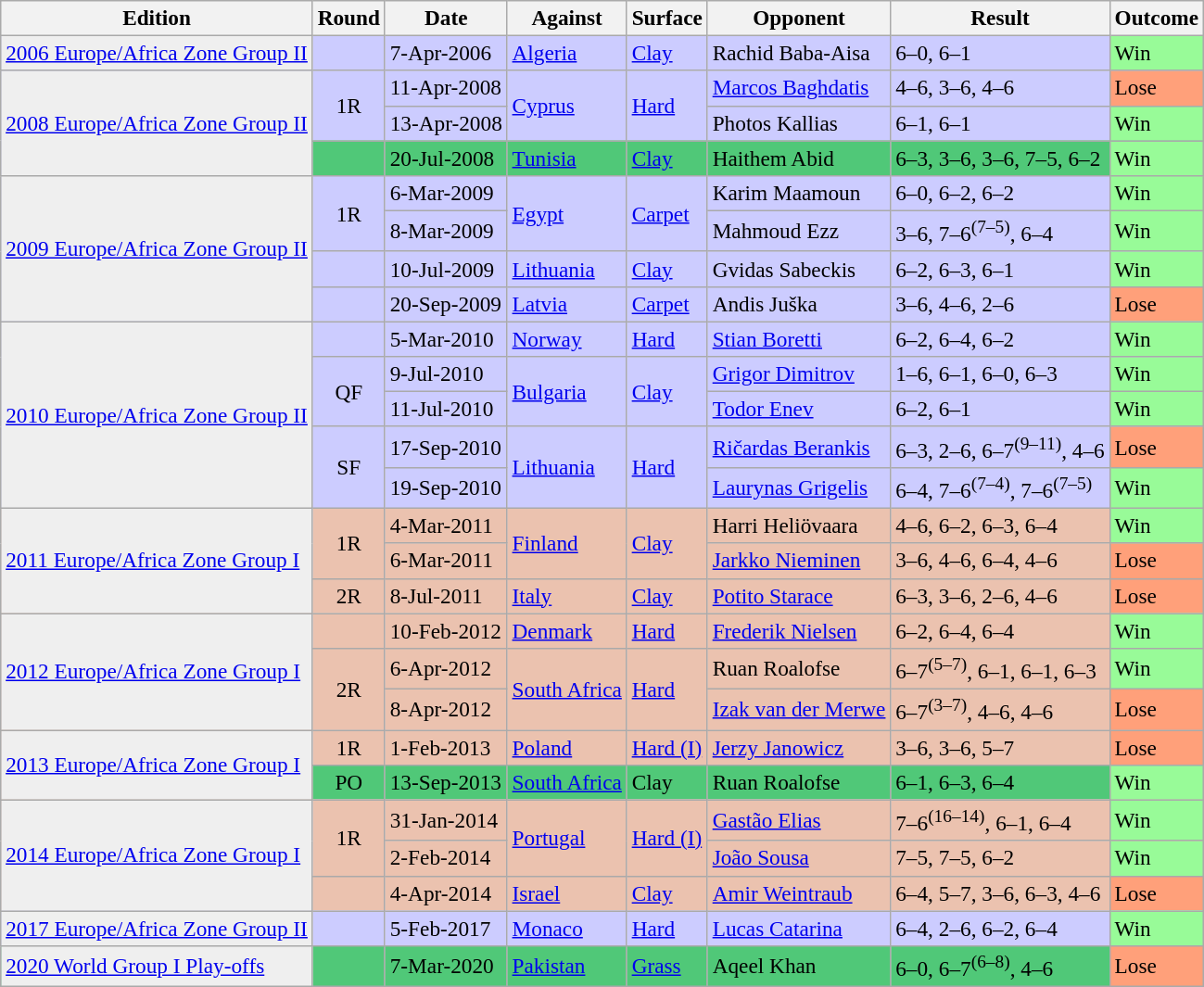<table class=wikitable style=font-size:97%>
<tr>
<th>Edition</th>
<th>Round</th>
<th>Date</th>
<th>Against</th>
<th>Surface</th>
<th>Opponent</th>
<th>Result</th>
<th>Outcome</th>
</tr>
<tr bgcolor=CCCCFF>
<td bgcolor=efefef><a href='#'>2006 Europe/Africa Zone Group II</a></td>
<td></td>
<td>7-Apr-2006</td>
<td> <a href='#'>Algeria</a></td>
<td><a href='#'>Clay</a></td>
<td>Rachid Baba-Aisa</td>
<td>6–0, 6–1</td>
<td bgcolor=98FB98>Win</td>
</tr>
<tr bgcolor=CCCCFF>
<td rowspan=3 bgcolor=efefef><a href='#'>2008 Europe/Africa Zone Group II</a></td>
<td rowspan=2 style="text-align:center;">1R</td>
<td>11-Apr-2008</td>
<td rowspan=2> <a href='#'>Cyprus</a></td>
<td rowspan=2><a href='#'>Hard</a></td>
<td><a href='#'>Marcos Baghdatis</a></td>
<td>4–6, 3–6, 4–6</td>
<td bgcolor=FFA07A>Lose</td>
</tr>
<tr bgcolor=CCCCFF>
<td>13-Apr-2008</td>
<td>Photos Kallias</td>
<td>6–1, 6–1</td>
<td bgcolor=98FB98>Win</td>
</tr>
<tr bgcolor=50C878>
<td></td>
<td>20-Jul-2008</td>
<td> <a href='#'>Tunisia</a></td>
<td><a href='#'>Clay</a></td>
<td>Haithem Abid</td>
<td>6–3, 3–6, 3–6, 7–5, 6–2</td>
<td bgcolor=98FB98>Win</td>
</tr>
<tr bgcolor=CCCCFF>
<td rowspan=4 bgcolor=efefef><a href='#'>2009 Europe/Africa Zone Group II</a></td>
<td rowspan=2 style="text-align:center;">1R</td>
<td>6-Mar-2009</td>
<td rowspan=2> <a href='#'>Egypt</a></td>
<td rowspan=2><a href='#'>Carpet</a></td>
<td>Karim Maamoun</td>
<td>6–0, 6–2, 6–2</td>
<td bgcolor=98FB98>Win</td>
</tr>
<tr bgcolor=CCCCFF>
<td>8-Mar-2009</td>
<td>Mahmoud Ezz</td>
<td>3–6, 7–6<sup>(7–5)</sup>, 6–4</td>
<td bgcolor=98FB98>Win</td>
</tr>
<tr bgcolor=CCCCFF>
<td></td>
<td>10-Jul-2009</td>
<td> <a href='#'>Lithuania</a></td>
<td><a href='#'>Clay</a></td>
<td>Gvidas Sabeckis</td>
<td>6–2, 6–3, 6–1</td>
<td bgcolor=98FB98>Win</td>
</tr>
<tr bgcolor=CCCCFF>
<td></td>
<td>20-Sep-2009</td>
<td> <a href='#'>Latvia</a></td>
<td><a href='#'>Carpet</a></td>
<td>Andis Juška</td>
<td>3–6, 4–6, 2–6</td>
<td bgcolor=FFA07A>Lose</td>
</tr>
<tr bgcolor=CCCCFF>
<td rowspan=5 bgcolor=efefef><a href='#'>2010 Europe/Africa Zone Group II</a></td>
<td></td>
<td>5-Mar-2010</td>
<td> <a href='#'>Norway</a></td>
<td><a href='#'>Hard</a></td>
<td><a href='#'>Stian Boretti</a></td>
<td>6–2, 6–4, 6–2</td>
<td bgcolor=98FB98>Win</td>
</tr>
<tr bgcolor=CCCCFF>
<td rowspan=2 style="text-align:center;">QF</td>
<td>9-Jul-2010</td>
<td rowspan=2> <a href='#'>Bulgaria</a></td>
<td rowspan=2><a href='#'>Clay</a></td>
<td><a href='#'>Grigor Dimitrov</a></td>
<td>1–6, 6–1, 6–0, 6–3</td>
<td bgcolor=98FB98>Win</td>
</tr>
<tr bgcolor=CCCCFF>
<td>11-Jul-2010</td>
<td><a href='#'>Todor Enev</a></td>
<td>6–2, 6–1</td>
<td bgcolor=98FB98>Win</td>
</tr>
<tr bgcolor=CCCCFF>
<td rowspan=2 style="text-align:center;">SF</td>
<td>17-Sep-2010</td>
<td rowspan=2> <a href='#'>Lithuania</a></td>
<td rowspan=2><a href='#'>Hard</a></td>
<td><a href='#'>Ričardas Berankis</a></td>
<td>6–3, 2–6, 6–7<sup>(9–11)</sup>, 4–6</td>
<td bgcolor=FFA07A>Lose</td>
</tr>
<tr bgcolor=CCCCFF>
<td>19-Sep-2010</td>
<td><a href='#'>Laurynas Grigelis</a></td>
<td>6–4, 7–6<sup>(7–4)</sup>, 7–6<sup>(7–5)</sup></td>
<td bgcolor=98FB98>Win</td>
</tr>
<tr bgcolor=EBC2AF>
<td rowspan=3 bgcolor=efefef><a href='#'>2011 Europe/Africa Zone Group I</a></td>
<td rowspan=2 style="text-align:center;">1R</td>
<td>4-Mar-2011</td>
<td rowspan=2> <a href='#'>Finland</a></td>
<td rowspan=2><a href='#'>Clay</a></td>
<td>Harri Heliövaara</td>
<td>4–6, 6–2, 6–3, 6–4</td>
<td bgcolor=98FB98>Win</td>
</tr>
<tr bgcolor=EBC2AF>
<td>6-Mar-2011</td>
<td><a href='#'>Jarkko Nieminen</a></td>
<td>3–6, 4–6, 6–4, 4–6</td>
<td bgcolor=FFA07A>Lose</td>
</tr>
<tr bgcolor=EBC2AF>
<td align=center>2R</td>
<td>8-Jul-2011</td>
<td> <a href='#'>Italy</a></td>
<td><a href='#'>Clay</a></td>
<td><a href='#'>Potito Starace</a></td>
<td>6–3, 3–6, 2–6, 4–6</td>
<td bgcolor=FFA07A>Lose</td>
</tr>
<tr bgcolor=EBC2AF>
<td rowspan=3 bgcolor=efefef><a href='#'>2012 Europe/Africa Zone Group I</a></td>
<td></td>
<td>10-Feb-2012</td>
<td> <a href='#'>Denmark</a></td>
<td><a href='#'>Hard</a></td>
<td><a href='#'>Frederik Nielsen</a></td>
<td>6–2, 6–4, 6–4</td>
<td bgcolor=98FB98>Win</td>
</tr>
<tr bgcolor=EBC2AF>
<td rowspan=2 style="text-align:center;">2R</td>
<td>6-Apr-2012</td>
<td rowspan=2> <a href='#'>South Africa</a></td>
<td rowspan=2><a href='#'>Hard</a></td>
<td>Ruan Roalofse</td>
<td>6–7<sup>(5–7)</sup>, 6–1, 6–1, 6–3</td>
<td bgcolor=98FB98>Win</td>
</tr>
<tr bgcolor=EBC2AF>
<td>8-Apr-2012</td>
<td><a href='#'>Izak van der Merwe</a></td>
<td>6–7<sup>(3–7)</sup>, 4–6, 4–6</td>
<td bgcolor=FFA07A>Lose</td>
</tr>
<tr bgcolor=EBC2AF>
<td rowspan=2 bgcolor=efefef><a href='#'>2013 Europe/Africa Zone Group I</a></td>
<td align=center>1R</td>
<td>1-Feb-2013</td>
<td> <a href='#'>Poland</a></td>
<td><a href='#'>Hard (I)</a></td>
<td><a href='#'>Jerzy Janowicz</a></td>
<td>3–6, 3–6, 5–7</td>
<td bgcolor=FFA07A>Lose</td>
</tr>
<tr bgcolor=#50C878>
<td rowspan=1 style="text-align:center;">PO</td>
<td>13-Sep-2013</td>
<td rowspan=1> <a href='#'>South Africa</a></td>
<td rowspan=1>Clay</td>
<td>Ruan Roalofse</td>
<td>6–1, 6–3, 6–4</td>
<td bgcolor=98FB98>Win</td>
</tr>
<tr bgcolor=EBC2AF>
<td rowspan=3 bgcolor=efefef><a href='#'>2014 Europe/Africa Zone Group I</a></td>
<td rowspan=2 style="text-align:center;">1R</td>
<td>31-Jan-2014</td>
<td rowspan=2> <a href='#'>Portugal</a></td>
<td rowspan=2><a href='#'>Hard (I)</a></td>
<td><a href='#'>Gastão Elias</a></td>
<td>7–6<sup>(16–14)</sup>, 6–1, 6–4</td>
<td bgcolor=98FB98>Win</td>
</tr>
<tr bgcolor=EBC2AF>
<td>2-Feb-2014</td>
<td><a href='#'>João Sousa</a></td>
<td>7–5, 7–5, 6–2</td>
<td bgcolor=98FB98>Win</td>
</tr>
<tr bgcolor=EBC2AF>
<td></td>
<td>4-Apr-2014</td>
<td> <a href='#'>Israel</a></td>
<td><a href='#'>Clay</a></td>
<td><a href='#'>Amir Weintraub</a></td>
<td>6–4, 5–7, 3–6, 6–3, 4–6</td>
<td bgcolor=FFA07A>Lose</td>
</tr>
<tr bgcolor=CCCCFF>
<td bgcolor=efefef><a href='#'>2017 Europe/Africa Zone Group II</a></td>
<td></td>
<td>5-Feb-2017</td>
<td> <a href='#'>Monaco</a></td>
<td><a href='#'>Hard</a></td>
<td><a href='#'>Lucas Catarina</a></td>
<td>6–4, 2–6, 6–2, 6–4</td>
<td bgcolor=98FB98>Win</td>
</tr>
<tr bgcolor=50C878>
<td bgcolor=efefef><a href='#'>2020 World Group I Play-offs</a></td>
<td></td>
<td>7-Mar-2020</td>
<td> <a href='#'>Pakistan</a></td>
<td><a href='#'>Grass</a></td>
<td>Aqeel Khan</td>
<td>6–0, 6–7<sup>(6–8)</sup>, 4–6</td>
<td bgcolor=FFA07A>Lose</td>
</tr>
</table>
